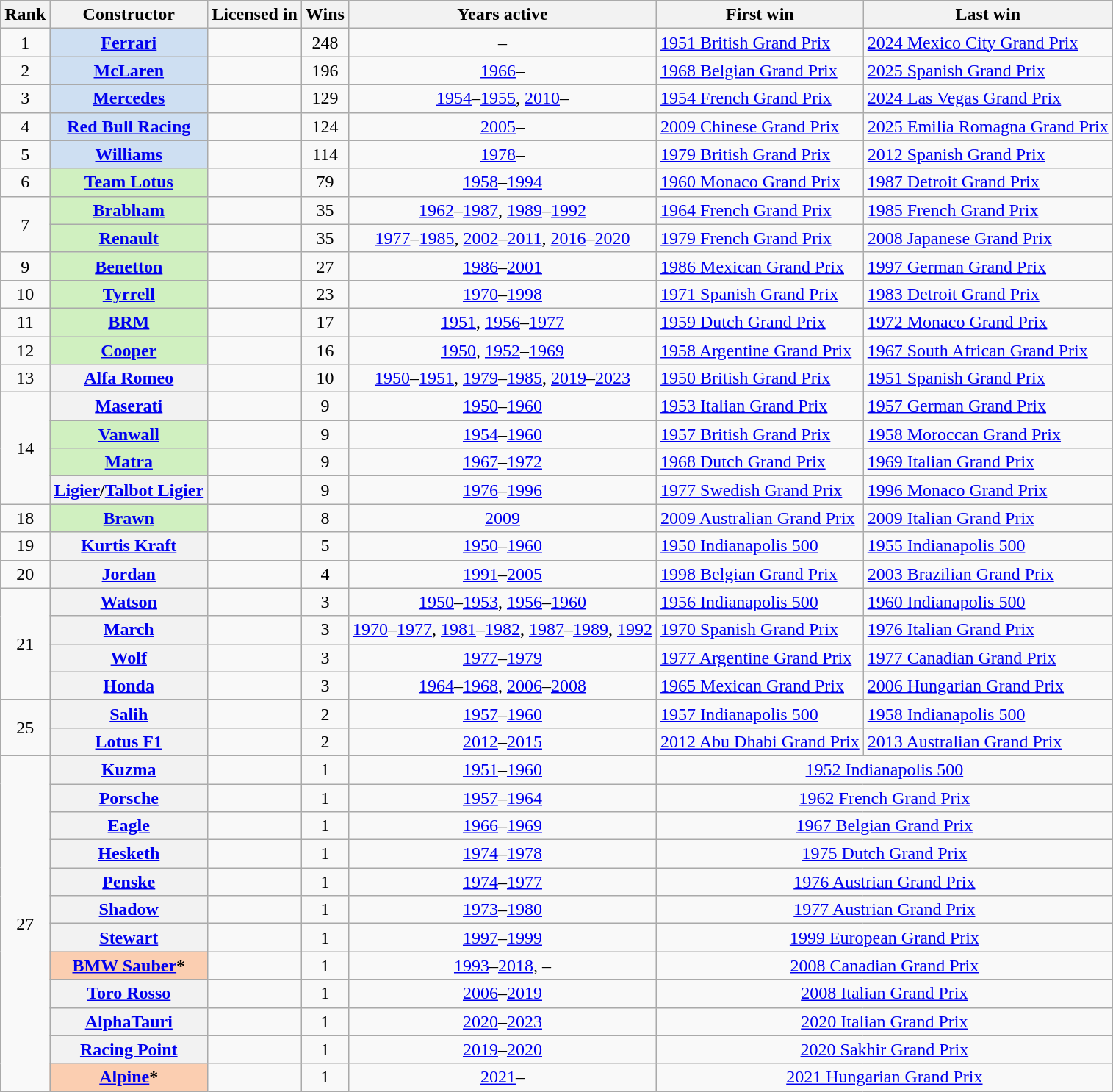<table class="sortable wikitable plainrowheaders">
<tr>
<th scope=col>Rank</th>
<th scope=col>Constructor</th>
<th scope=col>Licensed in</th>
<th scope=col>Wins</th>
<th scope=col>Years active</th>
<th scope=col>First win</th>
<th scope=col>Last win</th>
</tr>
<tr>
<td align=center>1</td>
<th scope=row style=background:#cedff2><a href='#'>Ferrari</a></th>
<td></td>
<td align=center>248</td>
<td align=center>–</td>
<td data-sort-value="1951-05"><a href='#'>1951 British Grand Prix</a></td>
<td data-sort-value="2024-20"><a href='#'>2024 Mexico City Grand Prix</a></td>
</tr>
<tr>
<td align=center>2</td>
<th scope=row style=background:#cedff2><a href='#'>McLaren</a></th>
<td></td>
<td align=center>196</td>
<td align=center><a href='#'>1966</a>–</td>
<td data-sort-value="1968-04"><a href='#'>1968 Belgian Grand Prix</a></td>
<td data-sort-value="2025-09"><a href='#'>2025 Spanish Grand Prix</a></td>
</tr>
<tr>
<td align=center>3</td>
<th scope=row style=background:#cedff2><a href='#'>Mercedes</a></th>
<td></td>
<td align=center>129</td>
<td align=center><a href='#'>1954</a>–<a href='#'>1955</a>, <a href='#'>2010</a>–</td>
<td data-sort-value="1954-04"><a href='#'>1954 French Grand Prix</a></td>
<td data-sort-value="2024-22"><a href='#'>2024 Las Vegas Grand Prix</a></td>
</tr>
<tr>
<td align=center>4</td>
<th scope="row" style="background:#cedff2"><a href='#'>Red Bull Racing</a></th>
<td></td>
<td align="center">124</td>
<td align="center"><a href='#'>2005</a>–</td>
<td data-sort-value="2009-03"><a href='#'>2009 Chinese Grand Prix</a></td>
<td data-sort-value="2025-07"><a href='#'>2025 Emilia Romagna Grand Prix</a></td>
</tr>
<tr>
<td align=center>5</td>
<th scope="row" style="background:#cedff2"><a href='#'>Williams</a></th>
<td></td>
<td align="center">114</td>
<td align="center"><a href='#'>1978</a>–</td>
<td data-sort-value="1979-09"><a href='#'>1979 British Grand Prix</a></td>
<td data-sort-value="2012-05"><a href='#'>2012 Spanish Grand Prix</a></td>
</tr>
<tr>
<td align=center>6</td>
<th scope=row style=background:#D0F0C0><a href='#'>Team Lotus</a></th>
<td></td>
<td align=center>79</td>
<td align=center><a href='#'>1958</a>–<a href='#'>1994</a></td>
<td data-sort-value="1960-02"><a href='#'>1960 Monaco Grand Prix</a></td>
<td data-sort-value="1987-05"><a href='#'>1987 Detroit Grand Prix</a></td>
</tr>
<tr>
<td rowspan="2" align="center">7</td>
<th scope=row style=background:#D0F0C0><a href='#'>Brabham</a></th>
<td></td>
<td align=center>35</td>
<td align=center><a href='#'>1962</a>–<a href='#'>1987</a>, <a href='#'>1989</a>–<a href='#'>1992</a></td>
<td data-sort-value="1964-04"><a href='#'>1964 French Grand Prix</a></td>
<td data-sort-value="1985-07"><a href='#'>1985 French Grand Prix</a></td>
</tr>
<tr>
<th scope=row style="background-color:#D0F0C0"><a href='#'>Renault</a></th>
<td></td>
<td align=center>35</td>
<td align=center><a href='#'>1977</a>–<a href='#'>1985</a>, <a href='#'>2002</a>–<a href='#'>2011</a>, <a href='#'>2016</a>–<a href='#'>2020</a></td>
<td data-sort-value="1979-08"><a href='#'>1979 French Grand Prix</a></td>
<td data-sort-value="2008-16"><a href='#'>2008 Japanese Grand Prix</a></td>
</tr>
<tr>
<td align=center>9</td>
<th scope=row style=background:#D0F0C0><a href='#'>Benetton</a></th>
<td><br></td>
<td align=center>27</td>
<td align=center><a href='#'>1986</a>–<a href='#'>2001</a></td>
<td data-sort-value="1986-15"><a href='#'>1986 Mexican Grand Prix</a></td>
<td data-sort-value="1997-10"><a href='#'>1997 German Grand Prix</a></td>
</tr>
<tr>
<td align=center>10</td>
<th scope=row style=background:#D0F0C0><a href='#'>Tyrrell</a></th>
<td></td>
<td align=center>23</td>
<td align=center><a href='#'>1970</a>–<a href='#'>1998</a></td>
<td data-sort-value="1971-02"><a href='#'>1971 Spanish Grand Prix</a></td>
<td data-sort-value="1983-07"><a href='#'>1983 Detroit Grand Prix</a></td>
</tr>
<tr>
<td align=center>11</td>
<th scope=row style=background:#D0F0C0><a href='#'>BRM</a></th>
<td></td>
<td align=center>17</td>
<td align=center><a href='#'>1951</a>, <a href='#'>1956</a>–<a href='#'>1977</a></td>
<td data-sort-value="1959-03"><a href='#'>1959 Dutch Grand Prix</a></td>
<td data-sort-value="1972-04"><a href='#'>1972 Monaco Grand Prix</a></td>
</tr>
<tr>
<td align=center>12</td>
<th scope=row style=background:#D0F0C0><a href='#'>Cooper</a></th>
<td></td>
<td align=center>16</td>
<td align=center><a href='#'>1950</a>, <a href='#'>1952</a>–<a href='#'>1969</a></td>
<td data-sort-value="1958-01"><a href='#'>1958 Argentine Grand Prix</a></td>
<td data-sort-value="1967-01"><a href='#'>1967 South African Grand Prix</a></td>
</tr>
<tr>
<td align=center>13</td>
<th scope=row><a href='#'>Alfa Romeo</a></th>
<td></td>
<td align=center>10</td>
<td align=center><a href='#'>1950</a>–<a href='#'>1951</a>, <a href='#'>1979</a>–<a href='#'>1985</a>, <a href='#'>2019</a>–<a href='#'>2023</a></td>
<td data-sort-value="1950-01"><a href='#'>1950 British Grand Prix</a></td>
<td data-sort-value="1951-08"><a href='#'>1951 Spanish Grand Prix</a></td>
</tr>
<tr>
<td rowspan="4" align="center">14</td>
<th scope=row><a href='#'>Maserati</a></th>
<td></td>
<td align=center>9</td>
<td align=center><a href='#'>1950</a>–<a href='#'>1960</a></td>
<td data-sort-value="1953-09"><a href='#'>1953 Italian Grand Prix</a></td>
<td data-sort-value="1957-06"><a href='#'>1957 German Grand Prix</a></td>
</tr>
<tr>
<th scope=row style=background:#D0F0C0><a href='#'>Vanwall</a></th>
<td></td>
<td align=center>9</td>
<td align=center><a href='#'>1954</a>–<a href='#'>1960</a></td>
<td data-sort-value="1957-05"><a href='#'>1957 British Grand Prix</a></td>
<td data-sort-value="1958-11"><a href='#'>1958 Moroccan Grand Prix</a></td>
</tr>
<tr>
<th scope=row style=background:#D0F0C0><a href='#'>Matra</a></th>
<td></td>
<td align=center>9</td>
<td align=center><a href='#'>1967</a>–<a href='#'>1972</a></td>
<td data-sort-value="1968-05"><a href='#'>1968 Dutch Grand Prix</a></td>
<td data-sort-value="1969-08"><a href='#'>1969 Italian Grand Prix</a></td>
</tr>
<tr>
<th scope=row><a href='#'>Ligier</a>/<a href='#'>Talbot Ligier</a></th>
<td></td>
<td align=center>9</td>
<td align=center><a href='#'>1976</a>–<a href='#'>1996</a></td>
<td data-sort-value="1977-08"><a href='#'>1977 Swedish Grand Prix</a></td>
<td data-sort-value="1996-06"><a href='#'>1996 Monaco Grand Prix</a></td>
</tr>
<tr>
<td align=center>18</td>
<th scope=row style=background:#D0F0C0><a href='#'>Brawn</a></th>
<td></td>
<td align=center>8</td>
<td align=center><a href='#'>2009</a></td>
<td data-sort-value="2009-01"><a href='#'>2009 Australian Grand Prix</a></td>
<td data-sort-value="2009-13"><a href='#'>2009 Italian Grand Prix</a></td>
</tr>
<tr>
<td align=center>19</td>
<th scope=row><a href='#'>Kurtis Kraft</a></th>
<td></td>
<td align=center>5</td>
<td align=center><a href='#'>1950</a>–<a href='#'>1960</a></td>
<td data-sort-value="1950-03"><a href='#'>1950 Indianapolis 500</a></td>
<td data-sort-value="1955-03"><a href='#'>1955 Indianapolis 500</a></td>
</tr>
<tr>
<td align=center>20</td>
<th scope=row><a href='#'>Jordan</a></th>
<td></td>
<td align=center>4</td>
<td align=center><a href='#'>1991</a>–<a href='#'>2005</a></td>
<td data-sort-value="1998-13"><a href='#'>1998 Belgian Grand Prix</a></td>
<td data-sort-value="2003-03"><a href='#'>2003 Brazilian Grand Prix</a></td>
</tr>
<tr>
<td rowspan="4" align="center">21</td>
<th scope=row><a href='#'>Watson</a></th>
<td></td>
<td align=center>3</td>
<td align=center><a href='#'>1950</a>–<a href='#'>1953</a>, <a href='#'>1956</a>–<a href='#'>1960</a></td>
<td data-sort-value="1956-03"><a href='#'>1956 Indianapolis 500</a></td>
<td data-sort-value="1960-03"><a href='#'>1960 Indianapolis 500</a></td>
</tr>
<tr>
<th scope=row><a href='#'>March</a></th>
<td></td>
<td align=center>3</td>
<td align=center><a href='#'>1970</a>–<a href='#'>1977</a>, <a href='#'>1981</a>–<a href='#'>1982</a>, <a href='#'>1987</a>–<a href='#'>1989</a>, <a href='#'>1992</a></td>
<td data-sort-value="1970-02"><a href='#'>1970 Spanish Grand Prix</a></td>
<td data-sort-value="1976-13"><a href='#'>1976 Italian Grand Prix</a></td>
</tr>
<tr>
<th scope=row><a href='#'>Wolf</a></th>
<td></td>
<td align=center>3</td>
<td align=center><a href='#'>1977</a>–<a href='#'>1979</a></td>
<td data-sort-value="1977-01"><a href='#'>1977 Argentine Grand Prix</a></td>
<td data-sort-value="1977-16"><a href='#'>1977 Canadian Grand Prix</a></td>
</tr>
<tr>
<th scope=row><a href='#'>Honda</a></th>
<td></td>
<td align=center>3</td>
<td align=center><a href='#'>1964</a>–<a href='#'>1968</a>, <a href='#'>2006</a>–<a href='#'>2008</a></td>
<td data-sort-value="1965-10"><a href='#'>1965 Mexican Grand Prix</a></td>
<td data-sort-value="2006-13"><a href='#'>2006 Hungarian Grand Prix</a></td>
</tr>
<tr>
<td rowspan="2" align="center">25</td>
<th scope=row><a href='#'>Salih</a></th>
<td></td>
<td align=center>2</td>
<td align=center><a href='#'>1957</a>–<a href='#'>1960</a></td>
<td data-sort-value="1957-03"><a href='#'>1957 Indianapolis 500</a></td>
<td data-sort-value="1958-04"><a href='#'>1958 Indianapolis 500</a></td>
</tr>
<tr>
<th scope=row><a href='#'>Lotus F1</a></th>
<td></td>
<td align=center>2</td>
<td align=center><a href='#'>2012</a>–<a href='#'>2015</a></td>
<td data-sort-value="2012-18"><a href='#'>2012 Abu Dhabi Grand Prix</a></td>
<td data-sort-value="2013-01"><a href='#'>2013 Australian Grand Prix</a></td>
</tr>
<tr>
<td rowspan="12" align="center">27</td>
<th scope="row"><a href='#'>Kuzma</a></th>
<td></td>
<td align="center">1</td>
<td align="center"><a href='#'>1951</a>–<a href='#'>1960</a></td>
<td colspan=2 align=center data-sort-value="1952-02"><a href='#'>1952 Indianapolis 500</a></td>
</tr>
<tr>
<th scope="row"><a href='#'>Porsche</a></th>
<td></td>
<td align="center">1</td>
<td align="center"><a href='#'>1957</a>–<a href='#'>1964</a></td>
<td colspan=2 align=center data-sort-value="1962-04"><a href='#'>1962 French Grand Prix</a></td>
</tr>
<tr>
<th scope="row"><a href='#'>Eagle</a></th>
<td></td>
<td align="center">1</td>
<td align="center"><a href='#'>1966</a>–<a href='#'>1969</a></td>
<td colspan=2 align=center data-sort-value="1967-04"><a href='#'>1967 Belgian Grand Prix</a></td>
</tr>
<tr>
<th scope="row"><a href='#'>Hesketh</a></th>
<td></td>
<td align="center">1</td>
<td align="center"><a href='#'>1974</a>–<a href='#'>1978</a></td>
<td colspan=2 align=center  data-sort-value="1975-08"><a href='#'>1975 Dutch Grand Prix</a></td>
</tr>
<tr>
<th scope="row"><a href='#'>Penske</a></th>
<td></td>
<td align="center">1</td>
<td align="center"><a href='#'>1974</a>–<a href='#'>1977</a></td>
<td colspan=2 align=center data-sort-value="1976-11"><a href='#'>1976 Austrian Grand Prix</a></td>
</tr>
<tr>
<th scope="row"><a href='#'>Shadow</a></th>
<td></td>
<td align="center">1</td>
<td align="center"><a href='#'>1973</a>–<a href='#'>1980</a></td>
<td colspan=2 align=center data-sort-value="1977-12"><a href='#'>1977 Austrian Grand Prix</a></td>
</tr>
<tr>
<th scope="row"><a href='#'>Stewart</a></th>
<td></td>
<td align="center">1</td>
<td align="center"><a href='#'>1997</a>–<a href='#'>1999</a></td>
<td colspan=2 align=center data-sort-value="1999-14"><a href='#'>1999 European Grand Prix</a></td>
</tr>
<tr>
<th scope="row" style="background:#FBCEB1"><a href='#'>BMW Sauber</a>*</th>
<td></td>
<td align="center">1</td>
<td align="center"><a href='#'>1993</a>–<a href='#'>2018</a>, –</td>
<td colspan=2 align=center data-sort-value="2008-007"><a href='#'>2008 Canadian Grand Prix</a></td>
</tr>
<tr>
<th scope="row"><a href='#'>Toro Rosso</a></th>
<td></td>
<td align="center">1</td>
<td align="center"><a href='#'>2006</a>–<a href='#'>2019</a></td>
<td colspan=2 align=center data-sort-value="2008-014"><a href='#'>2008 Italian Grand Prix</a></td>
</tr>
<tr>
<th scope="row"><a href='#'>AlphaTauri</a></th>
<td></td>
<td align="center">1</td>
<td align="center"><a href='#'>2020</a>–<a href='#'>2023</a></td>
<td colspan=2 align=center data-sort-value="2020-08"><a href='#'>2020 Italian Grand Prix</a></td>
</tr>
<tr>
<th scope="row"><a href='#'>Racing Point</a></th>
<td></td>
<td align="center">1</td>
<td align="center"><a href='#'>2019</a>–<a href='#'>2020</a></td>
<td colspan=2 align=center data-sort-value="2020-16"><a href='#'>2020 Sakhir Grand Prix</a></td>
</tr>
<tr>
<th scope="row" style="background:#FBCEB1"><a href='#'>Alpine</a>*</th>
<td></td>
<td align="center">1</td>
<td align="center"><a href='#'>2021</a>–</td>
<td colspan=2 align=center data-sort-value="2021-11"><a href='#'>2021 Hungarian Grand Prix</a></td>
</tr>
</table>
